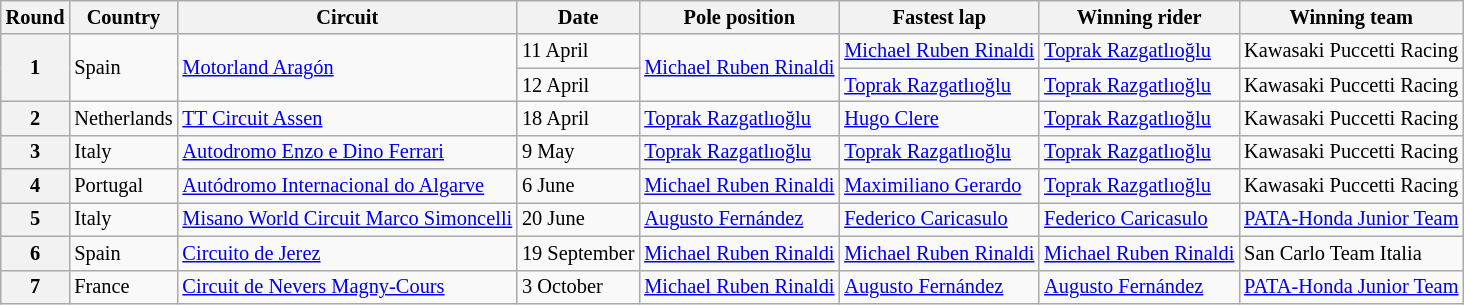<table class="wikitable" style="font-size: 85%">
<tr>
<th>Round</th>
<th>Country</th>
<th>Circuit</th>
<th>Date</th>
<th>Pole position</th>
<th>Fastest lap</th>
<th>Winning rider</th>
<th>Winning team</th>
</tr>
<tr>
<th rowspan=2>1</th>
<td rowspan=2> Spain</td>
<td rowspan=2><a href='#'>Motorland Aragón</a></td>
<td>11 April</td>
<td rowspan=2> <a href='#'>Michael Ruben Rinaldi</a></td>
<td> <a href='#'>Michael Ruben Rinaldi</a></td>
<td> <a href='#'>Toprak Razgatlıoğlu</a></td>
<td>Kawasaki Puccetti Racing</td>
</tr>
<tr>
<td>12 April</td>
<td> <a href='#'>Toprak Razgatlıoğlu</a></td>
<td> <a href='#'>Toprak Razgatlıoğlu</a></td>
<td>Kawasaki Puccetti Racing</td>
</tr>
<tr>
<th>2</th>
<td> Netherlands</td>
<td><a href='#'>TT Circuit Assen</a></td>
<td>18 April</td>
<td> <a href='#'>Toprak Razgatlıoğlu</a></td>
<td> <a href='#'>Hugo Clere</a></td>
<td> <a href='#'>Toprak Razgatlıoğlu</a></td>
<td>Kawasaki Puccetti Racing</td>
</tr>
<tr>
<th>3</th>
<td> Italy</td>
<td><a href='#'>Autodromo Enzo e Dino Ferrari</a></td>
<td>9 May</td>
<td> <a href='#'>Toprak Razgatlıoğlu</a></td>
<td> <a href='#'>Toprak Razgatlıoğlu</a></td>
<td> <a href='#'>Toprak Razgatlıoğlu</a></td>
<td>Kawasaki Puccetti Racing</td>
</tr>
<tr>
<th>4</th>
<td> Portugal</td>
<td><a href='#'>Autódromo Internacional do Algarve</a></td>
<td>6 June</td>
<td> <a href='#'>Michael Ruben Rinaldi</a></td>
<td> <a href='#'>Maximiliano Gerardo</a></td>
<td> <a href='#'>Toprak Razgatlıoğlu</a></td>
<td>Kawasaki Puccetti Racing</td>
</tr>
<tr>
<th>5</th>
<td> Italy</td>
<td><a href='#'>Misano World Circuit Marco Simoncelli</a></td>
<td>20 June</td>
<td> <a href='#'>Augusto Fernández</a></td>
<td> <a href='#'>Federico Caricasulo</a></td>
<td> <a href='#'>Federico Caricasulo</a></td>
<td><a href='#'>PATA-Honda Junior Team</a></td>
</tr>
<tr>
<th>6</th>
<td> Spain</td>
<td><a href='#'>Circuito de Jerez</a></td>
<td>19 September</td>
<td> <a href='#'>Michael Ruben Rinaldi</a></td>
<td> <a href='#'>Michael Ruben Rinaldi</a></td>
<td> <a href='#'>Michael Ruben Rinaldi</a></td>
<td>San Carlo Team Italia</td>
</tr>
<tr>
<th>7</th>
<td> France</td>
<td><a href='#'>Circuit de Nevers Magny-Cours</a></td>
<td>3 October</td>
<td> <a href='#'>Michael Ruben Rinaldi</a></td>
<td> <a href='#'>Augusto Fernández</a></td>
<td> <a href='#'>Augusto Fernández</a></td>
<td><a href='#'>PATA-Honda Junior Team</a></td>
</tr>
</table>
